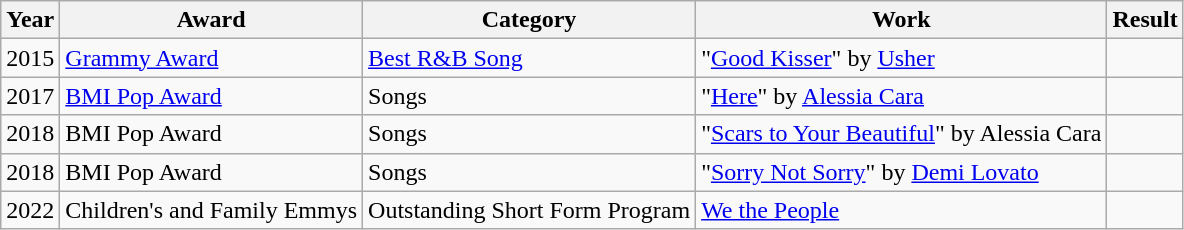<table class="wikitable">
<tr>
<th style="text-align:center;">Year</th>
<th style="text-align:center;">Award</th>
<th style="text-align:center;">Category</th>
<th style="text-align:center;">Work</th>
<th style="text-align:center;">Result</th>
</tr>
<tr>
<td>2015</td>
<td><a href='#'>Grammy Award</a></td>
<td><a href='#'>Best R&B Song</a></td>
<td>"<a href='#'>Good Kisser</a>" by <a href='#'>Usher</a></td>
<td></td>
</tr>
<tr>
<td>2017</td>
<td><a href='#'>BMI Pop Award</a></td>
<td>Songs</td>
<td>"<a href='#'>Here</a>" by <a href='#'>Alessia Cara</a></td>
<td></td>
</tr>
<tr>
<td>2018</td>
<td>BMI Pop Award</td>
<td>Songs</td>
<td>"<a href='#'>Scars to Your Beautiful</a>" by Alessia Cara</td>
<td></td>
</tr>
<tr>
<td>2018</td>
<td>BMI Pop Award</td>
<td>Songs</td>
<td>"<a href='#'>Sorry Not Sorry</a>" by <a href='#'>Demi Lovato</a></td>
<td></td>
</tr>
<tr>
<td>2022</td>
<td>Children's and Family Emmys</td>
<td>Outstanding Short Form Program</td>
<td><a href='#'>We the People</a></td>
<td></td>
</tr>
</table>
